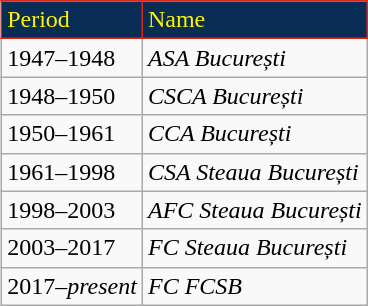<table class="wikitable" style="text-align:left" align=right>
<tr>
<td style="background:#092c54;color:#fff500;border:1px solid #db261d;;">Period</td>
<td style="background:#092c54;color:#fff500;border:1px solid #db261d;;">Name</td>
</tr>
<tr>
<td>1947–1948</td>
<td align=left><em>ASA București</em></td>
</tr>
<tr>
<td>1948–1950</td>
<td align=left><em>CSCA București</em></td>
</tr>
<tr>
<td>1950–1961</td>
<td align=left><em>CCA București</em></td>
</tr>
<tr>
<td>1961–1998</td>
<td align=left><em>CSA Steaua București</em></td>
</tr>
<tr>
<td>1998–2003</td>
<td align=left><em>AFC Steaua București</em></td>
</tr>
<tr>
<td>2003–2017</td>
<td align=left><em>FC Steaua București</em></td>
</tr>
<tr>
<td>2017–<em>present</em></td>
<td align=left><em>FC FCSB</em></td>
</tr>
</table>
